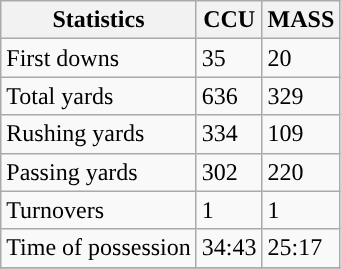<table class="wikitable">
<tr>
<th>Statistics</th>
<th>CCU</th>
<th>MASS</th>
</tr>
<tr>
<td>First downs</td>
<td>35</td>
<td>20</td>
</tr>
<tr>
<td>Total yards</td>
<td>636</td>
<td>329</td>
</tr>
<tr>
<td>Rushing yards</td>
<td>334</td>
<td>109</td>
</tr>
<tr>
<td>Passing yards</td>
<td>302</td>
<td>220</td>
</tr>
<tr>
<td>Turnovers</td>
<td>1</td>
<td>1</td>
</tr>
<tr>
<td>Time of possession</td>
<td>34:43</td>
<td>25:17</td>
</tr>
<tr>
</tr>
</table>
